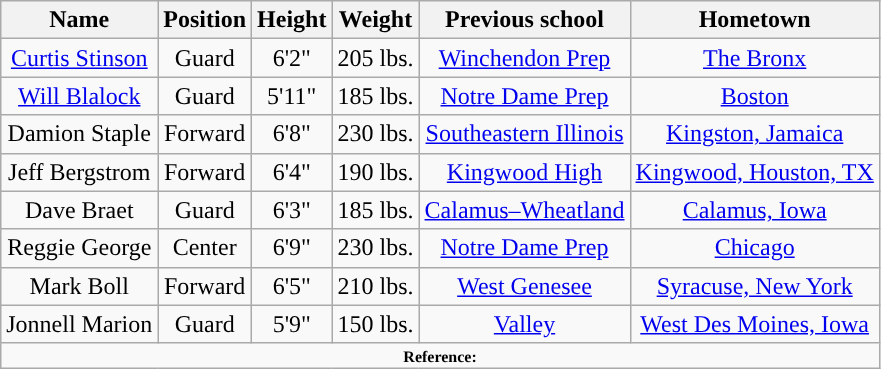<table class="wikitable" style="text-align: center">
<tr align=center>
<th>Name</th>
<th>Position</th>
<th>Height</th>
<th>Weight</th>
<th>Previous school</th>
<th>Hometown</th>
</tr>
<tr>
<td><a href='#'>Curtis Stinson</a></td>
<td>Guard</td>
<td>6'2"</td>
<td>205 lbs.</td>
<td><a href='#'>Winchendon Prep</a></td>
<td><a href='#'>The Bronx</a></td>
</tr>
<tr>
<td><a href='#'>Will Blalock</a></td>
<td>Guard</td>
<td>5'11"</td>
<td>185 lbs.</td>
<td><a href='#'>Notre Dame Prep</a></td>
<td><a href='#'>Boston</a></td>
</tr>
<tr>
<td>Damion Staple</td>
<td>Forward</td>
<td>6'8"</td>
<td>230 lbs.</td>
<td><a href='#'>Southeastern Illinois</a></td>
<td><a href='#'>Kingston, Jamaica</a></td>
</tr>
<tr>
<td>Jeff Bergstrom</td>
<td>Forward</td>
<td>6'4"</td>
<td>190 lbs.</td>
<td><a href='#'>Kingwood High</a></td>
<td><a href='#'>Kingwood, Houston, TX</a></td>
</tr>
<tr>
<td>Dave Braet</td>
<td>Guard</td>
<td>6'3"</td>
<td>185 lbs.</td>
<td><a href='#'>Calamus–Wheatland</a></td>
<td><a href='#'>Calamus, Iowa</a></td>
</tr>
<tr>
<td>Reggie George</td>
<td>Center</td>
<td>6'9"</td>
<td>230 lbs.</td>
<td><a href='#'>Notre Dame Prep</a></td>
<td><a href='#'>Chicago</a></td>
</tr>
<tr>
<td>Mark Boll</td>
<td>Forward</td>
<td>6'5"</td>
<td>210 lbs.</td>
<td><a href='#'>West Genesee</a></td>
<td><a href='#'>Syracuse, New York</a></td>
</tr>
<tr>
<td>Jonnell Marion</td>
<td>Guard</td>
<td>5'9"</td>
<td>150 lbs.</td>
<td><a href='#'>Valley</a></td>
<td><a href='#'>West Des Moines, Iowa</a></td>
</tr>
<tr>
<td colspan="6"  style="font-size:8pt; text-align:center;"><strong>Reference:</strong></td>
</tr>
</table>
